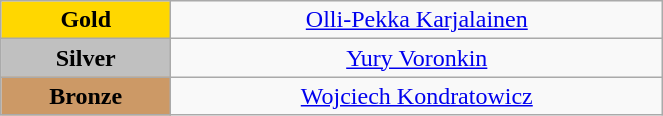<table class="wikitable" style="text-align:center; " width="35%">
<tr>
<td bgcolor="gold"><strong>Gold</strong></td>
<td><a href='#'>Olli-Pekka Karjalainen</a><br>  <small><em></em></small></td>
</tr>
<tr>
<td bgcolor="silver"><strong>Silver</strong></td>
<td><a href='#'>Yury Voronkin</a><br>  <small><em></em></small></td>
</tr>
<tr>
<td bgcolor="CC9966"><strong>Bronze</strong></td>
<td><a href='#'>Wojciech Kondratowicz</a><br>  <small><em></em></small></td>
</tr>
</table>
